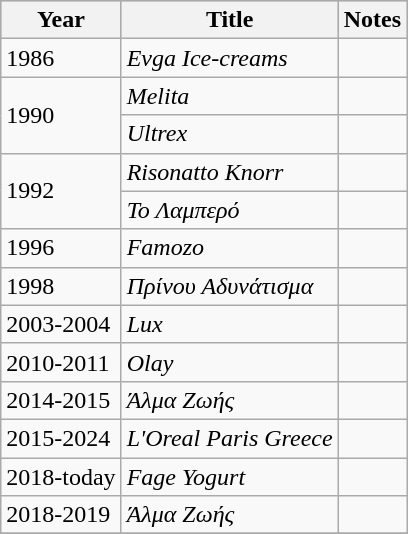<table class="wikitable">
<tr style="background:#b0c4de; text-align:center;">
<th>Year</th>
<th>Title</th>
<th>Notes</th>
</tr>
<tr>
<td>1986</td>
<td><em>Evga Ice-creams</em></td>
<td></td>
</tr>
<tr>
<td rowspan="2">1990</td>
<td><em>Melita</em></td>
<td></td>
</tr>
<tr>
<td><em>Ultrex</em></td>
<td></td>
</tr>
<tr>
<td rowspan="2">1992</td>
<td><em>Risonatto Knorr</em></td>
<td></td>
</tr>
<tr>
<td><em>Το Λαμπερό</em></td>
<td></td>
</tr>
<tr>
<td>1996</td>
<td><em>Famozo</em></td>
<td></td>
</tr>
<tr>
<td>1998</td>
<td><em>Πρίνου Αδυνάτισμα</em></td>
<td></td>
</tr>
<tr>
<td>2003-2004</td>
<td><em>Lux</em></td>
<td></td>
</tr>
<tr>
<td>2010-2011</td>
<td><em>Olay</em></td>
<td></td>
</tr>
<tr>
<td>2014-2015</td>
<td><em>Άλμα Ζωής</em></td>
<td></td>
</tr>
<tr>
<td>2015-2024</td>
<td><em>L'Oreal Paris Greece</em></td>
<td></td>
</tr>
<tr>
<td>2018-today</td>
<td><em>Fage Yogurt</em></td>
<td></td>
</tr>
<tr>
<td>2018-2019</td>
<td><em>Άλμα Ζωής</em></td>
<td></td>
</tr>
<tr>
</tr>
</table>
